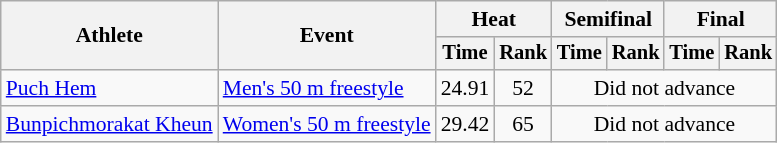<table class=wikitable style="font-size:90%">
<tr>
<th rowspan="2">Athlete</th>
<th rowspan="2">Event</th>
<th colspan="2">Heat</th>
<th colspan="2">Semifinal</th>
<th colspan="2">Final</th>
</tr>
<tr style="font-size:95%">
<th>Time</th>
<th>Rank</th>
<th>Time</th>
<th>Rank</th>
<th>Time</th>
<th>Rank</th>
</tr>
<tr align=center>
<td align=left><a href='#'>Puch Hem</a></td>
<td align=left><a href='#'>Men's 50 m freestyle</a></td>
<td>24.91</td>
<td>52</td>
<td colspan="4">Did not advance</td>
</tr>
<tr align=center>
<td align=left><a href='#'>Bunpichmorakat Kheun</a></td>
<td align=left><a href='#'>Women's 50 m freestyle</a></td>
<td>29.42</td>
<td>65</td>
<td colspan="4">Did not advance</td>
</tr>
</table>
